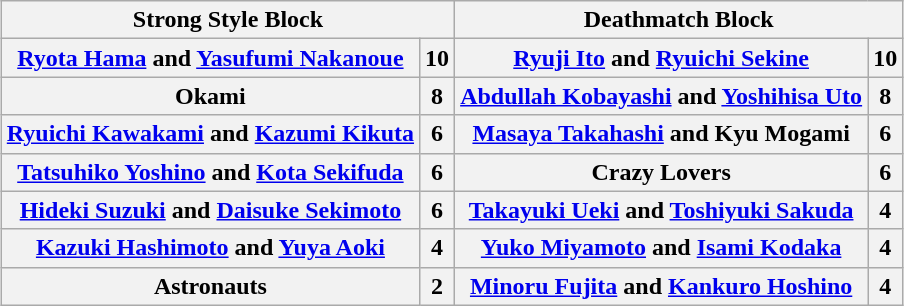<table class="wikitable" style="margin: 1em auto 1em auto">
<tr>
<th colspan="2">Strong Style Block</th>
<th colspan="2">Deathmatch Block</th>
</tr>
<tr>
<th><a href='#'>Ryota Hama</a> and <a href='#'>Yasufumi Nakanoue</a></th>
<th>10</th>
<th><a href='#'>Ryuji Ito</a> and <a href='#'>Ryuichi Sekine</a></th>
<th>10</th>
</tr>
<tr>
<th>Okami<br></th>
<th>8</th>
<th><a href='#'>Abdullah Kobayashi</a> and <a href='#'>Yoshihisa Uto</a></th>
<th>8</th>
</tr>
<tr>
<th><a href='#'>Ryuichi Kawakami</a> and <a href='#'>Kazumi Kikuta</a></th>
<th>6</th>
<th><a href='#'>Masaya Takahashi</a> and Kyu Mogami</th>
<th>6</th>
</tr>
<tr>
<th><a href='#'>Tatsuhiko Yoshino</a> and <a href='#'>Kota Sekifuda</a></th>
<th>6</th>
<th>Crazy Lovers<br></th>
<th>6</th>
</tr>
<tr>
<th><a href='#'>Hideki Suzuki</a> and <a href='#'>Daisuke Sekimoto</a></th>
<th>6</th>
<th><a href='#'>Takayuki Ueki</a> and <a href='#'>Toshiyuki Sakuda</a></th>
<th>4</th>
</tr>
<tr>
<th><a href='#'>Kazuki Hashimoto</a> and <a href='#'>Yuya Aoki</a></th>
<th>4</th>
<th><a href='#'>Yuko Miyamoto</a> and <a href='#'>Isami Kodaka</a></th>
<th>4</th>
</tr>
<tr>
<th>Astronauts<br></th>
<th>2</th>
<th><a href='#'>Minoru Fujita</a> and <a href='#'>Kankuro Hoshino</a></th>
<th>4</th>
</tr>
</table>
